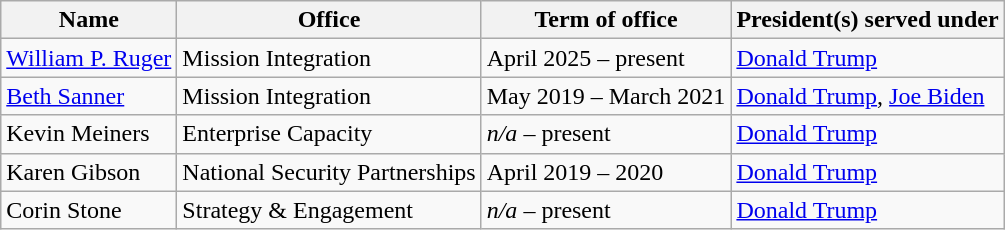<table class="wikitable">
<tr>
<th>Name</th>
<th>Office</th>
<th>Term of office</th>
<th>President(s) served under</th>
</tr>
<tr>
<td><a href='#'>William P. Ruger</a></td>
<td>Mission Integration</td>
<td>April 2025 – present</td>
<td><a href='#'>Donald Trump</a></td>
</tr>
<tr>
<td><a href='#'>Beth Sanner</a></td>
<td>Mission Integration</td>
<td>May 2019 – March 2021</td>
<td><a href='#'>Donald Trump</a>, <a href='#'>Joe Biden</a></td>
</tr>
<tr>
<td>Kevin Meiners</td>
<td>Enterprise Capacity</td>
<td><em>n/a</em> – present</td>
<td><a href='#'>Donald Trump</a></td>
</tr>
<tr>
<td>Karen Gibson</td>
<td>National Security Partnerships</td>
<td>April 2019 – 2020</td>
<td><a href='#'>Donald Trump</a></td>
</tr>
<tr>
<td>Corin Stone</td>
<td>Strategy & Engagement</td>
<td><em>n/a</em> – present</td>
<td><a href='#'>Donald Trump</a></td>
</tr>
</table>
